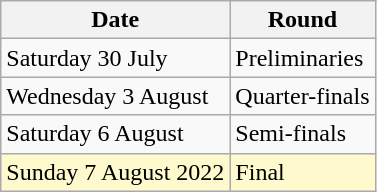<table class="wikitable">
<tr>
<th>Date</th>
<th>Round</th>
</tr>
<tr>
<td>Saturday 30 July</td>
<td>Preliminaries</td>
</tr>
<tr>
<td>Wednesday 3 August</td>
<td>Quarter-finals</td>
</tr>
<tr>
<td>Saturday 6 August</td>
<td>Semi-finals</td>
</tr>
<tr>
<td style=background:lemonchiffon>Sunday 7 August 2022</td>
<td style=background:lemonchiffon>Final</td>
</tr>
</table>
